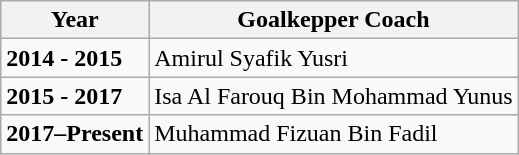<table class="wikitable sortable">
<tr>
<th>Year</th>
<th>Goalkepper Coach</th>
</tr>
<tr>
<td><strong>2014 - 2015</strong></td>
<td>Amirul Syafik Yusri</td>
</tr>
<tr>
<td><strong>2015 - 2017</strong></td>
<td>Isa Al Farouq Bin Mohammad Yunus</td>
</tr>
<tr>
<td><strong>2017–Present</strong></td>
<td>Muhammad Fizuan Bin Fadil</td>
</tr>
</table>
